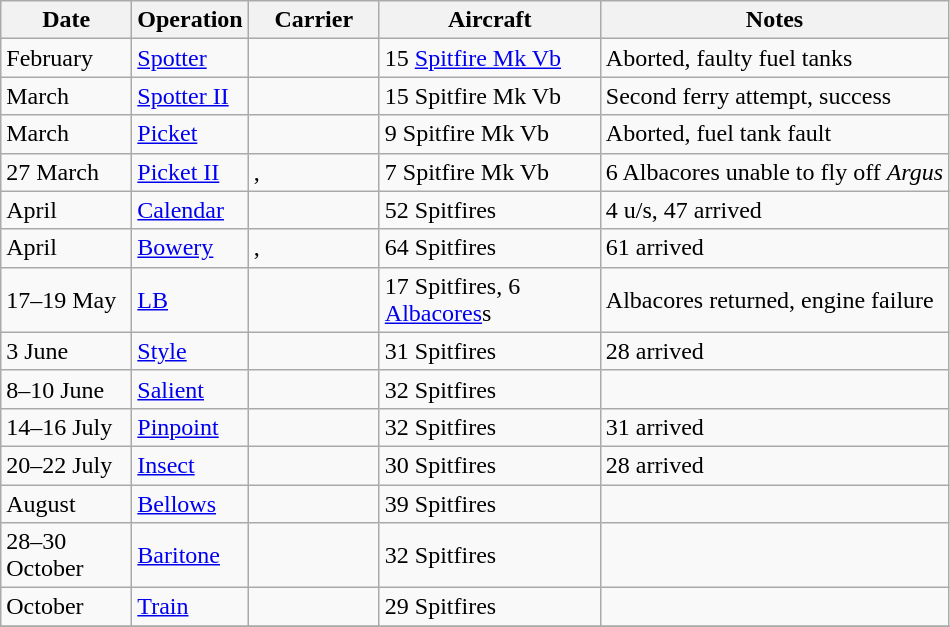<table class="wikitable sortable">
<tr>
<th scope="col" width="80px">Date</th>
<th scope="col" width="40px">Operation</th>
<th scope="col" width="80px">Carrier</th>
<th scope="col" width="140px">Aircraft</th>
<th>Notes</th>
</tr>
<tr>
<td align="left">February</td>
<td align="left"><a href='#'>Spotter</a></td>
<td align="left"></td>
<td align="left">15 <a href='#'>Spitfire Mk Vb</a></td>
<td align="left">Aborted, faulty fuel tanks</td>
</tr>
<tr>
<td align="left">March</td>
<td align="left"><a href='#'>Spotter II</a></td>
<td align="left"></td>
<td align="left">15 Spitfire Mk Vb</td>
<td align="left">Second ferry attempt, success</td>
</tr>
<tr>
<td align="left">March</td>
<td align="left"><a href='#'>Picket</a></td>
<td align="left"></td>
<td align="left">9 Spitfire Mk Vb</td>
<td align="left">Aborted, fuel tank fault</td>
</tr>
<tr>
<td align="left">27 March</td>
<td align="left"><a href='#'>Picket II</a></td>
<td align="left">, </td>
<td align="left">7 Spitfire Mk Vb</td>
<td align="left">6 Albacores unable to fly off <em>Argus</em></td>
</tr>
<tr>
<td align="left">April</td>
<td align="left"><a href='#'>Calendar</a></td>
<td align="left"></td>
<td align="left">52 Spitfires</td>
<td align="left">4 u/s, 47 arrived</td>
</tr>
<tr>
<td align="left">April</td>
<td align="left"><a href='#'>Bowery</a></td>
<td align="left">, </td>
<td align="left">64 Spitfires</td>
<td align="left">61 arrived</td>
</tr>
<tr>
<td align="left">17–19 May</td>
<td align="left"><a href='#'>LB</a></td>
<td align="left"></td>
<td align="left">17 Spitfires, 6 <a href='#'>Albacores</a>s</td>
<td align="left">Albacores returned, engine failure</td>
</tr>
<tr>
<td align="left">3 June</td>
<td align="left"><a href='#'>Style</a></td>
<td align="left"></td>
<td align="left">31 Spitfires</td>
<td align="left">28 arrived</td>
</tr>
<tr>
<td align="left">8–10 June</td>
<td align="left"><a href='#'>Salient</a></td>
<td align="left"></td>
<td align="left">32 Spitfires</td>
<td align="left"></td>
</tr>
<tr>
<td align="left">14–16 July</td>
<td align="left"><a href='#'>Pinpoint</a></td>
<td align="left"></td>
<td align="left">32 Spitfires</td>
<td align="left">31 arrived</td>
</tr>
<tr>
<td align="left">20–22 July</td>
<td align="left"><a href='#'>Insect</a></td>
<td align="left"></td>
<td align="left">30 Spitfires</td>
<td align="left">28 arrived</td>
</tr>
<tr>
<td align="left">August</td>
<td align="left"><a href='#'>Bellows</a></td>
<td align="left"></td>
<td align="left">39 Spitfires</td>
<td align="left"></td>
</tr>
<tr>
<td align="left">28–30 October</td>
<td align="left"><a href='#'>Baritone</a></td>
<td align="left"></td>
<td align="left">32 Spitfires</td>
<td align="left"></td>
</tr>
<tr>
<td align="left">October</td>
<td align="left"><a href='#'>Train</a></td>
<td align="left"></td>
<td align="left">29 Spitfires</td>
<td align="left"></td>
</tr>
<tr>
</tr>
</table>
